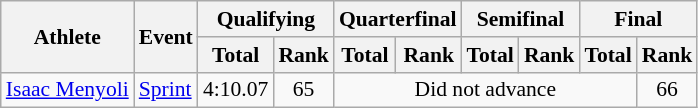<table class="wikitable" style="font-size:90%">
<tr>
<th rowspan="2">Athlete</th>
<th rowspan="2">Event</th>
<th colspan="2">Qualifying</th>
<th colspan="2">Quarterfinal</th>
<th colspan="2">Semifinal</th>
<th colspan="2">Final</th>
</tr>
<tr>
<th>Total</th>
<th>Rank</th>
<th>Total</th>
<th>Rank</th>
<th>Total</th>
<th>Rank</th>
<th>Total</th>
<th>Rank</th>
</tr>
<tr>
<td align="left"><a href='#'>Isaac Menyoli</a></td>
<td align="left"><a href='#'>Sprint</a></td>
<td align="center">4:10.07</td>
<td align="center">65</td>
<td colspan=5 align="center">Did not advance</td>
<td align="center">66</td>
</tr>
</table>
